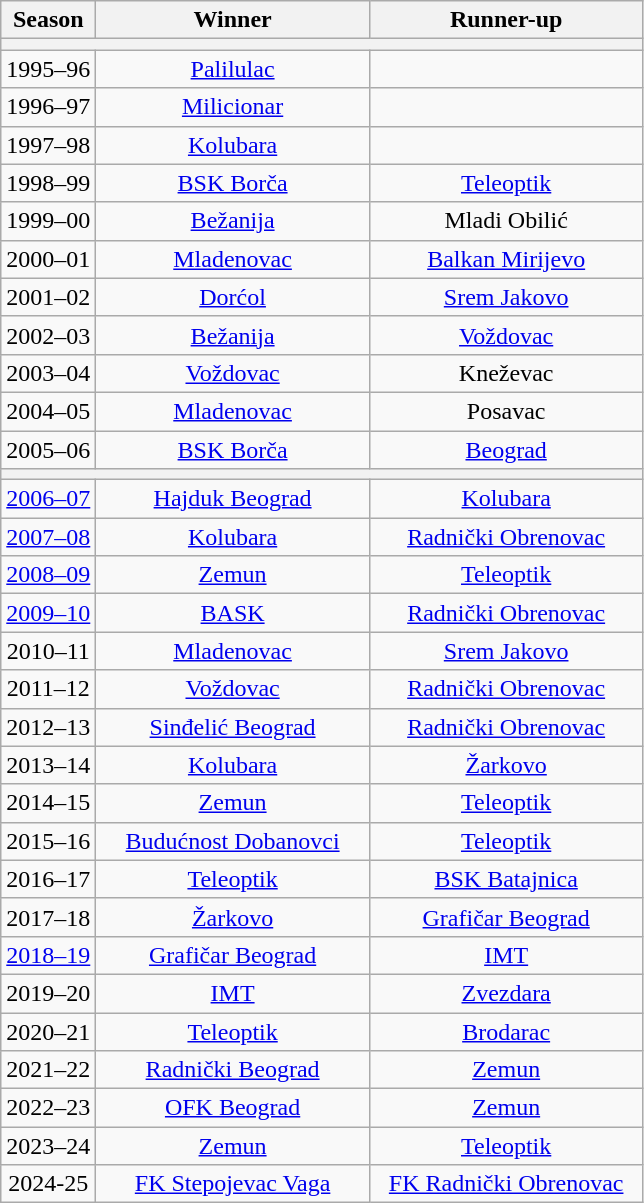<table class="wikitable sortable" style="text-align:center">
<tr>
<th>Season</th>
<th width=175>Winner</th>
<th width=175>Runner-up</th>
</tr>
<tr>
<th colspan="3"></th>
</tr>
<tr>
<td>1995–96</td>
<td><a href='#'>Palilulac</a></td>
<td></td>
</tr>
<tr>
<td>1996–97</td>
<td><a href='#'>Milicionar</a></td>
<td></td>
</tr>
<tr>
<td>1997–98</td>
<td><a href='#'>Kolubara</a></td>
<td></td>
</tr>
<tr>
<td>1998–99</td>
<td><a href='#'>BSK Borča</a></td>
<td><a href='#'>Teleoptik</a></td>
</tr>
<tr>
<td>1999–00</td>
<td><a href='#'>Bežanija</a></td>
<td>Mladi Obilić</td>
</tr>
<tr>
<td>2000–01</td>
<td><a href='#'>Mladenovac</a></td>
<td><a href='#'>Balkan Mirijevo</a></td>
</tr>
<tr>
<td>2001–02</td>
<td><a href='#'>Dorćol</a></td>
<td><a href='#'>Srem Jakovo</a></td>
</tr>
<tr>
<td>2002–03</td>
<td><a href='#'>Bežanija</a></td>
<td><a href='#'>Voždovac</a></td>
</tr>
<tr>
<td>2003–04</td>
<td><a href='#'>Voždovac</a></td>
<td>Kneževac</td>
</tr>
<tr>
<td>2004–05</td>
<td><a href='#'>Mladenovac</a></td>
<td>Posavac</td>
</tr>
<tr>
<td>2005–06</td>
<td><a href='#'>BSK Borča</a></td>
<td><a href='#'>Beograd</a></td>
</tr>
<tr>
<th colspan="3"></th>
</tr>
<tr>
<td><a href='#'>2006–07</a></td>
<td><a href='#'>Hajduk Beograd</a></td>
<td><a href='#'>Kolubara</a></td>
</tr>
<tr>
<td><a href='#'>2007–08</a></td>
<td><a href='#'>Kolubara</a></td>
<td><a href='#'>Radnički Obrenovac</a></td>
</tr>
<tr>
<td><a href='#'>2008–09</a></td>
<td><a href='#'>Zemun</a></td>
<td><a href='#'>Teleoptik</a></td>
</tr>
<tr>
<td><a href='#'>2009–10</a></td>
<td><a href='#'>BASK</a></td>
<td><a href='#'>Radnički Obrenovac</a></td>
</tr>
<tr>
<td>2010–11</td>
<td><a href='#'>Mladenovac</a></td>
<td><a href='#'>Srem Jakovo</a></td>
</tr>
<tr>
<td>2011–12</td>
<td><a href='#'>Voždovac</a></td>
<td><a href='#'>Radnički Obrenovac</a></td>
</tr>
<tr>
<td>2012–13</td>
<td><a href='#'>Sinđelić Beograd</a></td>
<td><a href='#'>Radnički Obrenovac</a></td>
</tr>
<tr>
<td>2013–14</td>
<td><a href='#'>Kolubara</a></td>
<td><a href='#'>Žarkovo</a></td>
</tr>
<tr>
<td>2014–15</td>
<td><a href='#'>Zemun</a></td>
<td><a href='#'>Teleoptik</a></td>
</tr>
<tr>
<td>2015–16</td>
<td><a href='#'>Budućnost Dobanovci</a></td>
<td><a href='#'>Teleoptik</a></td>
</tr>
<tr>
<td>2016–17</td>
<td><a href='#'>Teleoptik</a></td>
<td><a href='#'>BSK Batajnica</a></td>
</tr>
<tr>
<td>2017–18</td>
<td><a href='#'>Žarkovo</a></td>
<td><a href='#'>Grafičar Beograd</a></td>
</tr>
<tr>
<td><a href='#'>2018–19</a></td>
<td><a href='#'>Grafičar Beograd</a></td>
<td><a href='#'>IMT</a></td>
</tr>
<tr>
<td>2019–20</td>
<td><a href='#'>IMT</a></td>
<td><a href='#'>Zvezdara</a></td>
</tr>
<tr>
<td>2020–21</td>
<td><a href='#'>Teleoptik</a></td>
<td><a href='#'>Brodarac</a></td>
</tr>
<tr>
<td>2021–22</td>
<td><a href='#'>Radnički Beograd</a></td>
<td><a href='#'>Zemun</a></td>
</tr>
<tr>
<td>2022–23</td>
<td><a href='#'>OFK Beograd</a></td>
<td><a href='#'>Zemun</a></td>
</tr>
<tr>
<td>2023–24</td>
<td><a href='#'>Zemun</a></td>
<td><a href='#'>Teleoptik</a></td>
</tr>
<tr>
<td>2024-25</td>
<td><a href='#'>FK Stepojevac Vaga</a></td>
<td><a href='#'>FK Radnički Obrenovac</a></td>
</tr>
</table>
